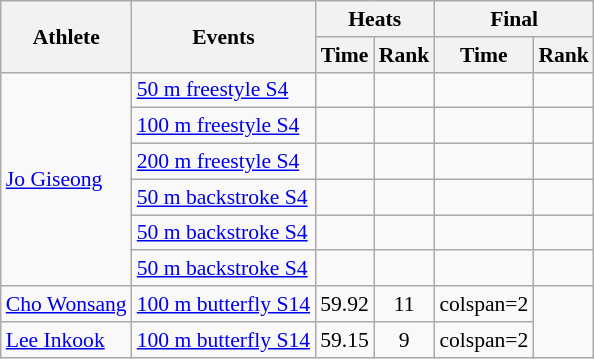<table class=wikitable style="font-size:90%">
<tr>
<th rowspan="2">Athlete</th>
<th rowspan="2">Events</th>
<th colspan="2">Heats</th>
<th colspan="2">Final</th>
</tr>
<tr>
<th>Time</th>
<th>Rank</th>
<th>Time</th>
<th>Rank</th>
</tr>
<tr align=center>
<td align=left rowspan=6><a href='#'>Jo Giseong</a></td>
<td align=left><a href='#'>50 m freestyle S4</a></td>
<td></td>
<td></td>
<td></td>
<td></td>
</tr>
<tr align=center>
<td align=left><a href='#'>100 m freestyle S4</a></td>
<td></td>
<td></td>
<td></td>
<td></td>
</tr>
<tr align=center>
<td align=left><a href='#'>200 m freestyle S4</a></td>
<td></td>
<td></td>
<td></td>
<td></td>
</tr>
<tr align=center>
<td align=left><a href='#'>50 m backstroke S4</a></td>
<td></td>
<td></td>
<td></td>
<td></td>
</tr>
<tr align=center>
<td align=left><a href='#'>50 m backstroke S4</a></td>
<td></td>
<td></td>
<td></td>
<td></td>
</tr>
<tr align=center>
<td align=left><a href='#'>50 m backstroke S4</a></td>
<td></td>
<td></td>
<td></td>
<td></td>
</tr>
<tr align=center>
<td align=left><a href='#'>Cho Wonsang</a></td>
<td align=left><a href='#'>100 m butterfly S14</a></td>
<td>59.92</td>
<td>11</td>
<td>colspan=2 </td>
</tr>
<tr align=center>
<td align=left><a href='#'>Lee Inkook</a></td>
<td align=left><a href='#'>100 m butterfly S14</a></td>
<td>59.15</td>
<td>9</td>
<td>colspan=2 </td>
</tr>
</table>
